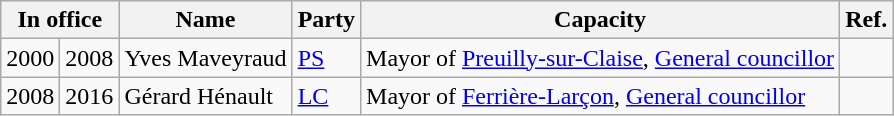<table class="wikitable">
<tr>
<th colspan="2">In office</th>
<th>Name</th>
<th>Party</th>
<th>Capacity</th>
<th>Ref.</th>
</tr>
<tr>
<td>2000</td>
<td>2008</td>
<td>Yves Maveyraud</td>
<td><a href='#'>PS</a></td>
<td>Mayor of <a href='#'>Preuilly-sur-Claise</a>, <a href='#'>General councillor</a></td>
<td></td>
</tr>
<tr>
<td>2008</td>
<td>2016</td>
<td>Gérard Hénault</td>
<td><a href='#'>LC</a></td>
<td>Mayor of <a href='#'>Ferrière-Larçon</a>, <a href='#'>General councillor</a></td>
<td></td>
</tr>
</table>
